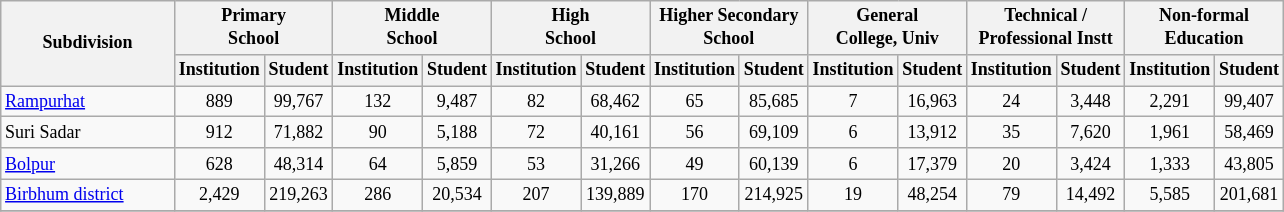<table class="wikitable" style="text-align:center;font-size: 9pt">
<tr>
<th width="110" rowspan="2">Subdivision</th>
<th colspan="2">Primary<br>School</th>
<th colspan="2">Middle<br>School</th>
<th colspan="2">High<br>School</th>
<th colspan="2">Higher Secondary<br>School</th>
<th colspan="2">General<br>College, Univ</th>
<th colspan="2">Technical /<br>Professional Instt</th>
<th colspan="2">Non-formal<br>Education</th>
</tr>
<tr>
<th width="30">Institution</th>
<th width="30">Student</th>
<th width="30">Institution</th>
<th width="30">Student</th>
<th width="30">Institution</th>
<th width="30">Student</th>
<th width="30">Institution</th>
<th width="30">Student</th>
<th width="30">Institution</th>
<th width="30">Student</th>
<th width="30">Institution</th>
<th width="30">Student</th>
<th width="30">Institution</th>
<th width="30">Student<br></th>
</tr>
<tr>
<td align=left><a href='#'>Rampurhat</a></td>
<td align="center">889</td>
<td align="center">99,767</td>
<td align="center">132</td>
<td align="center">9,487</td>
<td align="center">82</td>
<td align="center">68,462</td>
<td align="center">65</td>
<td align="center">85,685</td>
<td align="center">7</td>
<td align="center">16,963</td>
<td align="center">24</td>
<td align="center">3,448</td>
<td align="center">2,291</td>
<td align="center">99,407</td>
</tr>
<tr>
<td align=left>Suri Sadar</td>
<td align="center">912</td>
<td align="center">71,882</td>
<td align="center">90</td>
<td align="center">5,188</td>
<td align="center">72</td>
<td align="center">40,161</td>
<td align="center">56</td>
<td align="center">69,109</td>
<td align="center">6</td>
<td align="center">13,912</td>
<td align="center">35</td>
<td align="center">7,620</td>
<td align="center">1,961</td>
<td align="center">58,469</td>
</tr>
<tr>
<td align=left><a href='#'>Bolpur</a></td>
<td align="center">628</td>
<td align="center">48,314</td>
<td align="center">64</td>
<td align="center">5,859</td>
<td align="center">53</td>
<td align="center">31,266</td>
<td align="center">49</td>
<td align="center">60,139</td>
<td align="center">6</td>
<td align="center">17,379</td>
<td align="center">20</td>
<td align="center">3,424</td>
<td align="center">1,333</td>
<td align="center">43,805</td>
</tr>
<tr>
<td align=left><a href='#'>Birbhum district</a></td>
<td align="center">2,429</td>
<td align="center">219,263</td>
<td align="center">286</td>
<td align="center">20,534</td>
<td align="center">207</td>
<td align="center">139,889</td>
<td align="center">170</td>
<td align="center">214,925</td>
<td align="center">19</td>
<td align="center">48,254</td>
<td align="center">79</td>
<td align="center">14,492</td>
<td align="center">5,585</td>
<td align="center">201,681</td>
</tr>
<tr>
</tr>
</table>
